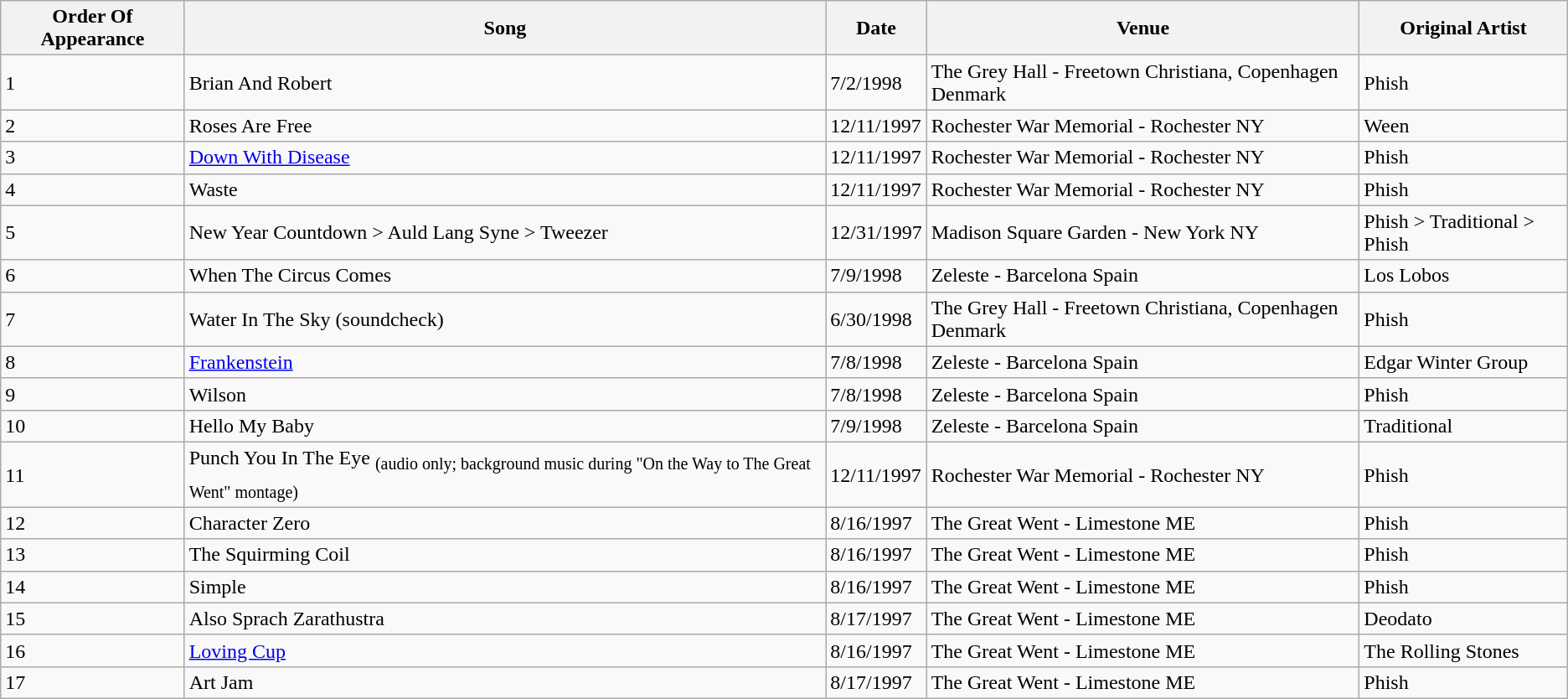<table class="wikitable">
<tr>
<th>Order Of Appearance</th>
<th>Song</th>
<th>Date</th>
<th>Venue</th>
<th>Original Artist</th>
</tr>
<tr>
<td>1</td>
<td>Brian And Robert</td>
<td>7/2/1998</td>
<td>The Grey Hall - Freetown Christiana, Copenhagen Denmark</td>
<td>Phish</td>
</tr>
<tr>
<td>2</td>
<td>Roses Are Free</td>
<td>12/11/1997</td>
<td>Rochester War Memorial - Rochester NY</td>
<td>Ween</td>
</tr>
<tr>
<td>3</td>
<td><a href='#'>Down With Disease</a></td>
<td>12/11/1997</td>
<td>Rochester War Memorial - Rochester NY</td>
<td>Phish</td>
</tr>
<tr>
<td>4</td>
<td>Waste</td>
<td>12/11/1997</td>
<td>Rochester War Memorial - Rochester NY</td>
<td>Phish</td>
</tr>
<tr>
<td>5</td>
<td>New Year Countdown > Auld Lang Syne > Tweezer</td>
<td>12/31/1997</td>
<td>Madison Square Garden - New York NY</td>
<td>Phish > Traditional > Phish</td>
</tr>
<tr>
<td>6</td>
<td>When The Circus Comes</td>
<td>7/9/1998</td>
<td>Zeleste - Barcelona Spain</td>
<td>Los Lobos</td>
</tr>
<tr>
<td>7</td>
<td>Water In The Sky (soundcheck)</td>
<td>6/30/1998</td>
<td>The Grey Hall - Freetown Christiana, Copenhagen Denmark</td>
<td>Phish</td>
</tr>
<tr>
<td>8</td>
<td><a href='#'>Frankenstein</a></td>
<td>7/8/1998</td>
<td>Zeleste - Barcelona Spain</td>
<td>Edgar Winter Group</td>
</tr>
<tr>
<td>9</td>
<td>Wilson</td>
<td>7/8/1998</td>
<td>Zeleste - Barcelona Spain</td>
<td>Phish</td>
</tr>
<tr>
<td>10</td>
<td>Hello My Baby</td>
<td>7/9/1998</td>
<td>Zeleste - Barcelona Spain</td>
<td>Traditional</td>
</tr>
<tr>
<td>11</td>
<td>Punch You In The Eye <sub>(audio only; background music during "On the Way to The Great Went" montage)</sub></td>
<td>12/11/1997</td>
<td>Rochester War Memorial - Rochester NY</td>
<td>Phish</td>
</tr>
<tr>
<td>12</td>
<td>Character Zero</td>
<td>8/16/1997</td>
<td>The Great Went - Limestone ME</td>
<td>Phish</td>
</tr>
<tr>
<td>13</td>
<td>The Squirming Coil</td>
<td>8/16/1997</td>
<td>The Great Went - Limestone ME</td>
<td>Phish</td>
</tr>
<tr>
<td>14</td>
<td>Simple</td>
<td>8/16/1997</td>
<td>The Great Went - Limestone ME</td>
<td>Phish</td>
</tr>
<tr>
<td>15</td>
<td>Also Sprach Zarathustra</td>
<td>8/17/1997</td>
<td>The Great Went - Limestone ME</td>
<td>Deodato</td>
</tr>
<tr>
<td>16</td>
<td><a href='#'>Loving Cup</a></td>
<td>8/16/1997</td>
<td>The Great Went - Limestone ME</td>
<td>The Rolling Stones</td>
</tr>
<tr>
<td>17</td>
<td>Art Jam</td>
<td>8/17/1997</td>
<td>The Great Went - Limestone ME</td>
<td>Phish</td>
</tr>
</table>
